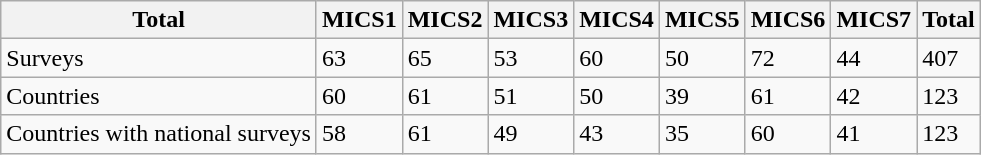<table class="wikitable" border="1">
<tr>
<th>Total</th>
<th>MICS1</th>
<th>MICS2</th>
<th>MICS3</th>
<th>MICS4</th>
<th>MICS5</th>
<th>MICS6</th>
<th>MICS7</th>
<th>Total</th>
</tr>
<tr>
<td>Surveys</td>
<td>63</td>
<td>65</td>
<td>53</td>
<td>60</td>
<td>50</td>
<td>72</td>
<td>44</td>
<td>407</td>
</tr>
<tr>
<td>Countries</td>
<td>60</td>
<td>61</td>
<td>51</td>
<td>50</td>
<td>39</td>
<td>61</td>
<td>42</td>
<td>123</td>
</tr>
<tr>
<td>Countries with national surveys</td>
<td>58</td>
<td>61</td>
<td>49</td>
<td>43</td>
<td>35</td>
<td>60</td>
<td>41</td>
<td>123</td>
</tr>
</table>
